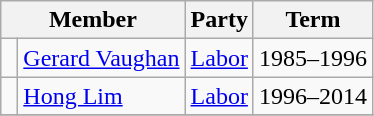<table class="wikitable">
<tr>
<th colspan="2">Member</th>
<th>Party</th>
<th>Term</th>
</tr>
<tr>
<td> </td>
<td><a href='#'>Gerard Vaughan</a></td>
<td><a href='#'>Labor</a></td>
<td>1985–1996</td>
</tr>
<tr>
<td> </td>
<td><a href='#'>Hong Lim</a></td>
<td><a href='#'>Labor</a></td>
<td>1996–2014</td>
</tr>
<tr>
</tr>
</table>
